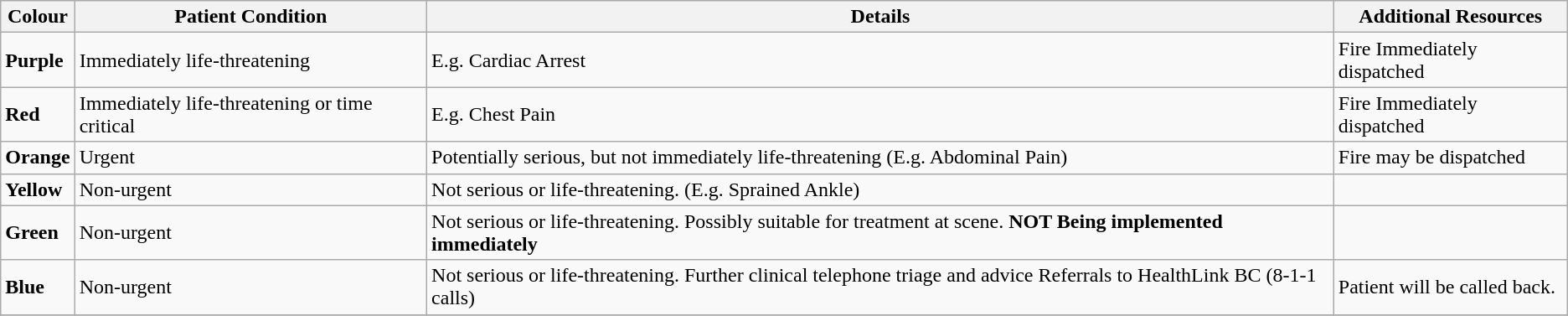<table class="wikitable">
<tr>
<th>Colour</th>
<th>Patient Condition</th>
<th>Details</th>
<th>Additional Resources</th>
</tr>
<tr>
<td><strong>Purple</strong></td>
<td>Immediately life-threatening</td>
<td>E.g. Cardiac Arrest</td>
<td>Fire Immediately dispatched</td>
</tr>
<tr>
<td><strong>Red</strong></td>
<td>Immediately life-threatening or time critical</td>
<td>E.g. Chest Pain</td>
<td>Fire Immediately dispatched</td>
</tr>
<tr>
<td><strong>Orange</strong></td>
<td>Urgent</td>
<td>Potentially serious, but not immediately life-threatening (E.g. Abdominal Pain)</td>
<td>Fire may be dispatched</td>
</tr>
<tr>
<td><strong>Yellow</strong></td>
<td>Non-urgent</td>
<td>Not serious or life-threatening. (E.g. Sprained Ankle)</td>
<td></td>
</tr>
<tr>
<td><strong>Green</strong></td>
<td>Non-urgent</td>
<td>Not serious or life-threatening. Possibly suitable for treatment at scene.  <strong>NOT Being implemented immediately</strong></td>
<td></td>
</tr>
<tr>
<td><strong>Blue</strong></td>
<td>Non-urgent</td>
<td>Not serious or life-threatening. Further clinical telephone triage and advice Referrals to HealthLink BC (8-1-1 calls)</td>
<td>Patient will be called back.</td>
</tr>
<tr>
</tr>
</table>
